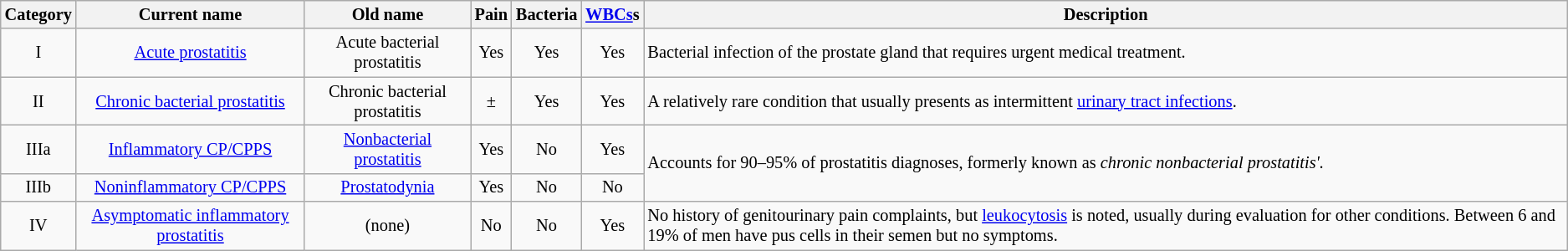<table class="wikitable" style="text-align: center; font-size:85%">
<tr>
<th>Category</th>
<th>Current name</th>
<th>Old name</th>
<th>Pain</th>
<th>Bacteria</th>
<th><a href='#'>WBCs</a>s</th>
<th>Description</th>
</tr>
<tr>
<td>I</td>
<td><a href='#'>Acute prostatitis</a></td>
<td>Acute bacterial prostatitis</td>
<td>Yes</td>
<td>Yes</td>
<td>Yes</td>
<td style="text-align: left">Bacterial infection of the prostate gland that requires urgent medical treatment.</td>
</tr>
<tr>
<td>II</td>
<td><a href='#'>Chronic bacterial prostatitis</a></td>
<td>Chronic bacterial prostatitis</td>
<td>±</td>
<td>Yes</td>
<td>Yes</td>
<td style="text-align: left">A relatively rare condition that usually presents as intermittent <a href='#'>urinary tract infections</a>.</td>
</tr>
<tr>
<td>IIIa</td>
<td><a href='#'>Inflammatory CP/CPPS</a></td>
<td><a href='#'>Nonbacterial prostatitis</a></td>
<td>Yes</td>
<td>No</td>
<td>Yes</td>
<td rowspan="2" style="text-align: left">Accounts for 90–95% of prostatitis diagnoses, formerly known as <em>chronic nonbacterial prostatitis'.</td>
</tr>
<tr>
<td>IIIb</td>
<td><a href='#'>Noninflammatory CP/CPPS</a></td>
<td><a href='#'>Prostatodynia</a></td>
<td>Yes</td>
<td>No</td>
<td>No</td>
</tr>
<tr>
<td>IV</td>
<td><a href='#'>Asymptomatic inflammatory prostatitis</a></td>
<td>(none)</td>
<td>No</td>
<td>No</td>
<td>Yes</td>
<td style="text-align: left">No history of genitourinary pain complaints, but <a href='#'>leukocytosis</a> is noted, usually during evaluation for other conditions. Between 6 and 19% of men have pus cells in their semen but no symptoms.</td>
</tr>
</table>
